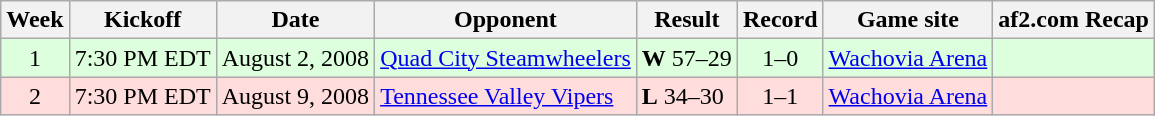<table class="wikitable" align="center">
<tr>
<th>Week</th>
<th>Kickoff</th>
<th>Date</th>
<th>Opponent</th>
<th>Result</th>
<th>Record</th>
<th>Game site</th>
<th>af2.com Recap</th>
</tr>
<tr style="background: #ddffdd;">
<td align="center">1</td>
<td>7:30 PM EDT</td>
<td>August 2, 2008</td>
<td><a href='#'>Quad City Steamwheelers</a></td>
<td><strong>W</strong> 57–29</td>
<td align="center">1–0</td>
<td><a href='#'>Wachovia Arena</a></td>
<td></td>
</tr>
<tr style="background: #ffdddd;">
<td align="center">2</td>
<td>7:30 PM EDT</td>
<td>August 9, 2008</td>
<td><a href='#'>Tennessee Valley Vipers</a></td>
<td><strong>L</strong> 34–30</td>
<td align="center">1–1</td>
<td><a href='#'>Wachovia Arena</a></td>
<td></td>
</tr>
</table>
